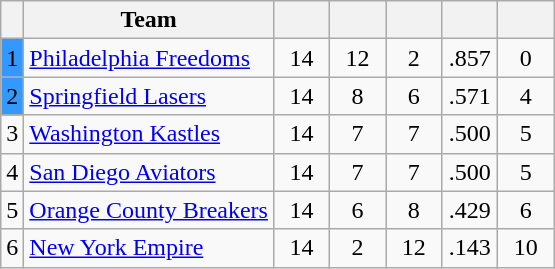<table class="wikitable" style="text-align:center;">
<tr>
<th></th>
<th>Team</th>
<th width="30"></th>
<th width="30"></th>
<th width="30"></th>
<th width="30"></th>
<th width="30"></th>
</tr>
<tr>
<td bgcolor="3399ff">1</td>
<td align="left"><a href='#'>Philadelphia Freedoms</a></td>
<td>14</td>
<td>12</td>
<td>2</td>
<td>.857</td>
<td>0</td>
</tr>
<tr>
<td bgcolor="3399ff">2</td>
<td align="left"><a href='#'>Springfield Lasers</a></td>
<td>14</td>
<td>8</td>
<td>6</td>
<td>.571</td>
<td>4</td>
</tr>
<tr>
<td>3</td>
<td align="left"><a href='#'>Washington Kastles</a></td>
<td>14</td>
<td>7</td>
<td>7</td>
<td>.500</td>
<td>5</td>
</tr>
<tr>
<td>4</td>
<td align="left"><a href='#'>San Diego Aviators</a></td>
<td>14</td>
<td>7</td>
<td>7</td>
<td>.500</td>
<td>5</td>
</tr>
<tr>
<td>5</td>
<td align="left"><a href='#'>Orange County Breakers</a></td>
<td>14</td>
<td>6</td>
<td>8</td>
<td>.429</td>
<td>6</td>
</tr>
<tr>
<td>6</td>
<td align="left"><a href='#'>New York Empire</a></td>
<td>14</td>
<td>2</td>
<td>12</td>
<td>.143</td>
<td>10</td>
</tr>
</table>
